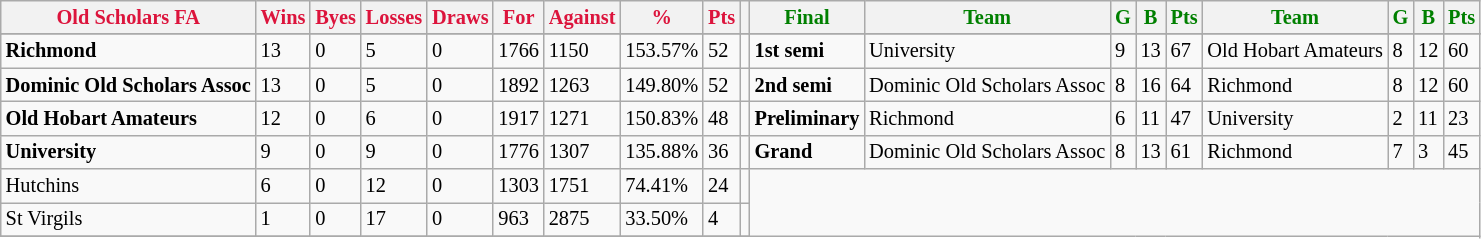<table style="font-size: 85%; text-align: left;" class="wikitable">
<tr>
<th style="color:crimson">Old Scholars FA</th>
<th style="color:crimson">Wins</th>
<th style="color:crimson">Byes</th>
<th style="color:crimson">Losses</th>
<th style="color:crimson">Draws</th>
<th style="color:crimson">For</th>
<th style="color:crimson">Against</th>
<th style="color:crimson">%</th>
<th style="color:crimson">Pts</th>
<th></th>
<th style="color:green">Final</th>
<th style="color:green">Team</th>
<th style="color:green">G</th>
<th style="color:green">B</th>
<th style="color:green">Pts</th>
<th style="color:green">Team</th>
<th style="color:green">G</th>
<th style="color:green">B</th>
<th style="color:green">Pts</th>
</tr>
<tr>
</tr>
<tr>
</tr>
<tr>
<td><strong>	Richmond	</strong></td>
<td>13</td>
<td>0</td>
<td>5</td>
<td>0</td>
<td>1766</td>
<td>1150</td>
<td>153.57%</td>
<td>52</td>
<td></td>
<td><strong>1st semi</strong></td>
<td>University</td>
<td>9</td>
<td>13</td>
<td>67</td>
<td>Old Hobart Amateurs</td>
<td>8</td>
<td>12</td>
<td>60</td>
</tr>
<tr>
<td><strong>	Dominic Old Scholars Assoc	</strong></td>
<td>13</td>
<td>0</td>
<td>5</td>
<td>0</td>
<td>1892</td>
<td>1263</td>
<td>149.80%</td>
<td>52</td>
<td></td>
<td><strong>2nd semi</strong></td>
<td>Dominic Old Scholars Assoc</td>
<td>8</td>
<td>16</td>
<td>64</td>
<td>Richmond</td>
<td>8</td>
<td>12</td>
<td>60</td>
</tr>
<tr>
<td><strong>	Old Hobart Amateurs	</strong></td>
<td>12</td>
<td>0</td>
<td>6</td>
<td>0</td>
<td>1917</td>
<td>1271</td>
<td>150.83%</td>
<td>48</td>
<td></td>
<td><strong>Preliminary</strong></td>
<td>Richmond</td>
<td>6</td>
<td>11</td>
<td>47</td>
<td>University</td>
<td>2</td>
<td>11</td>
<td>23</td>
</tr>
<tr>
<td><strong>	University	</strong></td>
<td>9</td>
<td>0</td>
<td>9</td>
<td>0</td>
<td>1776</td>
<td>1307</td>
<td>135.88%</td>
<td>36</td>
<td></td>
<td><strong>Grand</strong></td>
<td>Dominic Old Scholars Assoc</td>
<td>8</td>
<td>13</td>
<td>61</td>
<td>Richmond</td>
<td>7</td>
<td>3</td>
<td>45</td>
</tr>
<tr>
<td>Hutchins</td>
<td>6</td>
<td>0</td>
<td>12</td>
<td>0</td>
<td>1303</td>
<td>1751</td>
<td>74.41%</td>
<td>24</td>
<td></td>
</tr>
<tr>
<td>St Virgils</td>
<td>1</td>
<td>0</td>
<td>17</td>
<td>0</td>
<td>963</td>
<td>2875</td>
<td>33.50%</td>
<td>4</td>
<td></td>
</tr>
<tr>
</tr>
</table>
